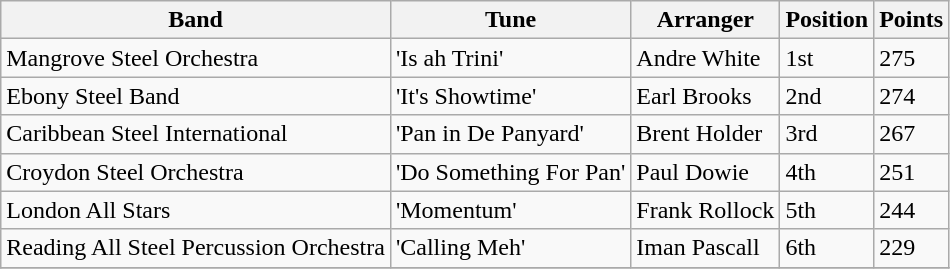<table class="wikitable" border="1">
<tr>
<th>Band</th>
<th>Tune</th>
<th>Arranger</th>
<th>Position</th>
<th>Points</th>
</tr>
<tr>
<td>Mangrove Steel Orchestra</td>
<td>'Is ah Trini'</td>
<td>Andre White</td>
<td>1st</td>
<td>275</td>
</tr>
<tr>
<td>Ebony Steel Band</td>
<td>'It's Showtime'</td>
<td>Earl Brooks</td>
<td>2nd</td>
<td>274</td>
</tr>
<tr>
<td>Caribbean Steel International</td>
<td>'Pan in De Panyard'</td>
<td>Brent Holder</td>
<td>3rd</td>
<td>267</td>
</tr>
<tr>
<td>Croydon Steel Orchestra</td>
<td>'Do Something For Pan'</td>
<td>Paul Dowie</td>
<td>4th</td>
<td>251</td>
</tr>
<tr>
<td>London All Stars</td>
<td>'Momentum'</td>
<td>Frank Rollock</td>
<td>5th</td>
<td>244</td>
</tr>
<tr>
<td>Reading All Steel Percussion Orchestra</td>
<td>'Calling Meh'</td>
<td>Iman Pascall</td>
<td>6th</td>
<td>229</td>
</tr>
<tr>
</tr>
</table>
